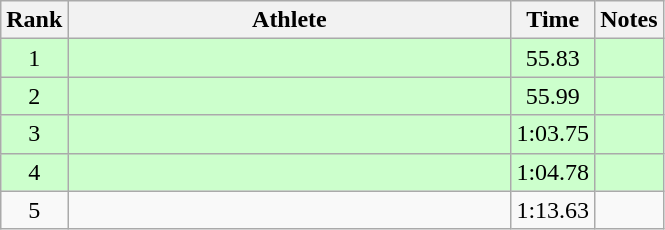<table class="wikitable" style="text-align:center">
<tr>
<th>Rank</th>
<th Style="width:18em">Athlete</th>
<th>Time</th>
<th>Notes</th>
</tr>
<tr style="background:#cfc">
<td>1</td>
<td style="text-align:left"></td>
<td>55.83</td>
<td></td>
</tr>
<tr style="background:#cfc">
<td>2</td>
<td style="text-align:left"></td>
<td>55.99</td>
<td></td>
</tr>
<tr style="background:#cfc">
<td>3</td>
<td style="text-align:left"></td>
<td>1:03.75</td>
<td></td>
</tr>
<tr style="background:#cfc">
<td>4</td>
<td style="text-align:left"></td>
<td>1:04.78</td>
<td></td>
</tr>
<tr>
<td>5</td>
<td style="text-align:left"></td>
<td>1:13.63</td>
<td></td>
</tr>
</table>
